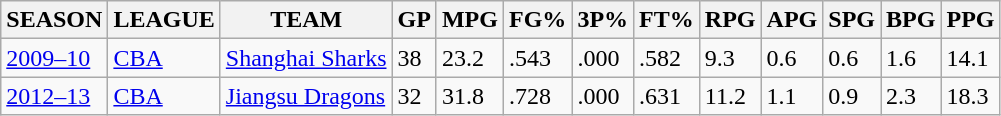<table class="wikitable sortable">
<tr>
<th>SEASON</th>
<th>LEAGUE</th>
<th>TEAM</th>
<th>GP</th>
<th>MPG</th>
<th>FG%</th>
<th>3P%</th>
<th>FT%</th>
<th>RPG</th>
<th>APG</th>
<th>SPG</th>
<th>BPG</th>
<th>PPG</th>
</tr>
<tr>
<td><a href='#'>2009–10</a></td>
<td><a href='#'>CBA</a></td>
<td><a href='#'>Shanghai Sharks</a></td>
<td>38</td>
<td>23.2</td>
<td>.543</td>
<td>.000</td>
<td>.582</td>
<td>9.3</td>
<td>0.6</td>
<td>0.6</td>
<td>1.6</td>
<td>14.1</td>
</tr>
<tr>
<td><a href='#'>2012–13</a></td>
<td><a href='#'>CBA</a></td>
<td><a href='#'>Jiangsu Dragons</a></td>
<td>32</td>
<td>31.8</td>
<td>.728</td>
<td>.000</td>
<td>.631</td>
<td>11.2</td>
<td>1.1</td>
<td>0.9</td>
<td>2.3</td>
<td>18.3</td>
</tr>
</table>
